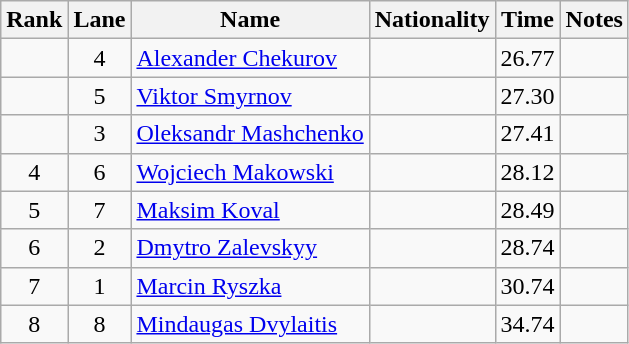<table class="wikitable sortable" style="text-align:center">
<tr>
<th>Rank</th>
<th>Lane</th>
<th>Name</th>
<th>Nationality</th>
<th>Time</th>
<th>Notes</th>
</tr>
<tr>
<td></td>
<td>4</td>
<td align=left><a href='#'>Alexander Chekurov</a></td>
<td align=left></td>
<td>26.77</td>
<td></td>
</tr>
<tr>
<td></td>
<td>5</td>
<td align=left><a href='#'>Viktor Smyrnov</a></td>
<td align=left></td>
<td>27.30</td>
<td></td>
</tr>
<tr>
<td></td>
<td>3</td>
<td align=left><a href='#'>Oleksandr Mashchenko</a></td>
<td align=left></td>
<td>27.41</td>
<td></td>
</tr>
<tr>
<td>4</td>
<td>6</td>
<td align=left><a href='#'>Wojciech Makowski</a></td>
<td align=left></td>
<td>28.12</td>
<td></td>
</tr>
<tr>
<td>5</td>
<td>7</td>
<td align=left><a href='#'>Maksim Koval</a></td>
<td align=left></td>
<td>28.49</td>
<td></td>
</tr>
<tr>
<td>6</td>
<td>2</td>
<td align=left><a href='#'>Dmytro Zalevskyy</a></td>
<td align=left></td>
<td>28.74</td>
<td></td>
</tr>
<tr>
<td>7</td>
<td>1</td>
<td align=left><a href='#'>Marcin Ryszka</a></td>
<td align=left></td>
<td>30.74</td>
<td></td>
</tr>
<tr>
<td>8</td>
<td>8</td>
<td align=left><a href='#'>Mindaugas Dvylaitis</a></td>
<td align=left></td>
<td>34.74</td>
<td></td>
</tr>
</table>
